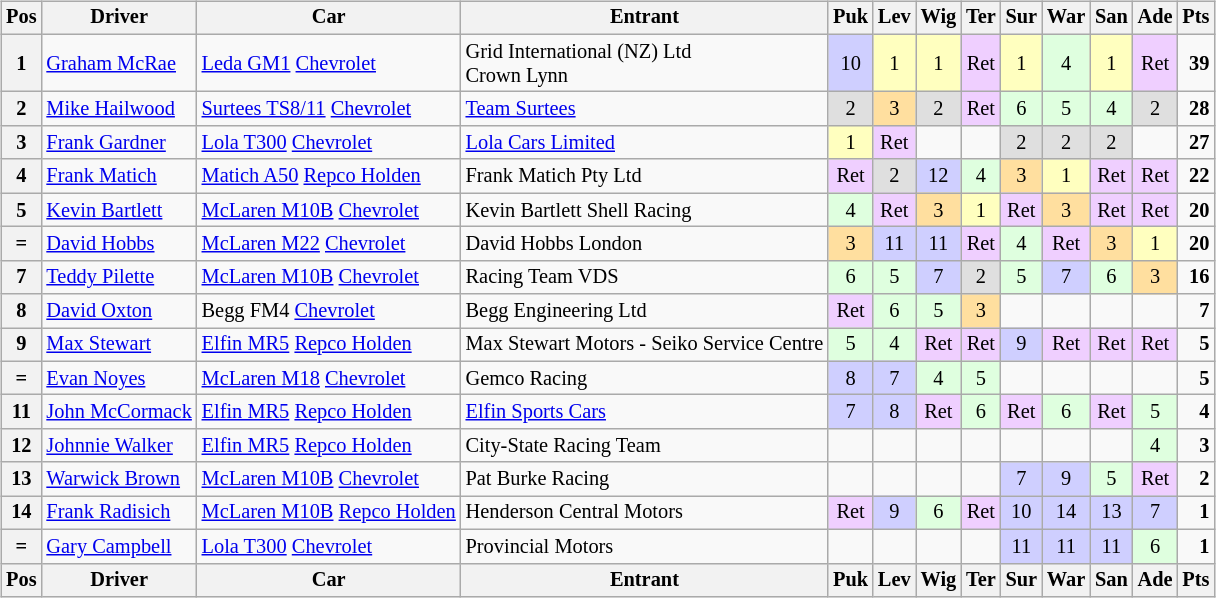<table>
<tr>
<td valign="top"><br><table class="wikitable" style="font-size: 85%">
<tr valign="top">
<th valign="middle">Pos</th>
<th valign="middle">Driver</th>
<th valign="middle">Car</th>
<th valign="middle">Entrant</th>
<th width="3%">Puk</th>
<th width="3%">Lev</th>
<th width="3%">Wig</th>
<th width="3%">Ter</th>
<th width="3%">Sur</th>
<th width="3%">War</th>
<th width="3%">San</th>
<th width="3%">Ade</th>
<th valign="middle">Pts</th>
</tr>
<tr align="center">
<th>1</th>
<td align="left"> <a href='#'>Graham McRae</a></td>
<td align="left"><a href='#'>Leda GM1</a> <a href='#'>Chevrolet</a></td>
<td align="left">Grid International (NZ) Ltd <br> Crown Lynn</td>
<td style="background:#cfcfff;">10</td>
<td style="background:#ffffbf;">1</td>
<td style="background:#ffffbf;">1</td>
<td style="background:#efcfff;">Ret</td>
<td style="background:#ffffbf;">1</td>
<td style="background:#dfffdf;">4</td>
<td style="background:#ffffbf;">1</td>
<td style="background:#efcfff;">Ret</td>
<td align="right"><strong>39</strong></td>
</tr>
<tr align="center">
<th>2</th>
<td align="left"> <a href='#'>Mike Hailwood</a></td>
<td align="left"><a href='#'>Surtees TS8/11</a> <a href='#'>Chevrolet</a></td>
<td align="left"><a href='#'>Team Surtees</a></td>
<td style="background:#dfdfdf;">2</td>
<td style="background:#ffdf9f;">3</td>
<td style="background:#dfdfdf;">2</td>
<td style="background:#efcfff;">Ret</td>
<td style="background:#dfffdf;">6</td>
<td style="background:#dfffdf;">5</td>
<td style="background:#dfffdf;">4</td>
<td style="background:#dfdfdf;">2</td>
<td align="right"><strong>28</strong></td>
</tr>
<tr align="center">
<th>3</th>
<td align="left"> <a href='#'>Frank Gardner</a></td>
<td align="left"><a href='#'>Lola T300</a> <a href='#'>Chevrolet</a></td>
<td align="left"><a href='#'>Lola Cars Limited</a></td>
<td style="background:#ffffbf;">1</td>
<td style="background:#efcfff;">Ret</td>
<td></td>
<td></td>
<td style="background:#dfdfdf;">2</td>
<td style="background:#dfdfdf;">2</td>
<td style="background:#dfdfdf;">2</td>
<td></td>
<td align="right"><strong>27</strong></td>
</tr>
<tr align="center">
<th>4</th>
<td align="left"> <a href='#'>Frank Matich</a></td>
<td align="left"><a href='#'>Matich A50</a> <a href='#'>Repco Holden</a></td>
<td align="left">Frank Matich Pty Ltd</td>
<td style="background:#efcfff;">Ret</td>
<td style="background:#dfdfdf;">2</td>
<td style="background:#cfcfff;">12</td>
<td style="background:#dfffdf;">4</td>
<td style="background:#ffdf9f;">3</td>
<td style="background:#ffffbf;">1</td>
<td style="background:#efcfff;">Ret</td>
<td style="background:#efcfff;">Ret</td>
<td align="right"><strong>22</strong></td>
</tr>
<tr align="center">
<th>5</th>
<td align="left"> <a href='#'>Kevin Bartlett</a></td>
<td align="left"><a href='#'>McLaren M10B</a> <a href='#'>Chevrolet</a></td>
<td align="left">Kevin Bartlett Shell Racing</td>
<td style="background:#dfffdf;">4</td>
<td style="background:#efcfff;">Ret</td>
<td style="background:#ffdf9f;">3</td>
<td style="background:#ffffbf;">1</td>
<td style="background:#efcfff;">Ret</td>
<td style="background:#ffdf9f;">3</td>
<td style="background:#efcfff;">Ret</td>
<td style="background:#efcfff;">Ret</td>
<td align="right"><strong>20</strong></td>
</tr>
<tr align="center">
<th>=</th>
<td align="left"> <a href='#'>David Hobbs</a></td>
<td align="left"><a href='#'>McLaren M22</a> <a href='#'>Chevrolet</a></td>
<td align="left">David Hobbs London</td>
<td style="background:#ffdf9f;">3</td>
<td style="background:#cfcfff;">11</td>
<td style="background:#cfcfff;">11</td>
<td style="background:#efcfff;">Ret</td>
<td style="background:#dfffdf;">4</td>
<td style="background:#efcfff;">Ret</td>
<td style="background:#ffdf9f;">3</td>
<td style="background:#ffffbf;">1</td>
<td align="right"><strong>20</strong></td>
</tr>
<tr align="center">
<th>7</th>
<td align="left"> <a href='#'>Teddy Pilette</a></td>
<td align="left"><a href='#'>McLaren M10B</a> <a href='#'>Chevrolet</a></td>
<td align="left">Racing Team VDS</td>
<td style="background:#dfffdf;">6</td>
<td style="background:#dfffdf;">5</td>
<td style="background:#cfcfff;">7</td>
<td style="background:#dfdfdf;">2</td>
<td style="background:#dfffdf;">5</td>
<td style="background:#cfcfff;">7</td>
<td style="background:#dfffdf;">6</td>
<td style="background:#ffdf9f;">3</td>
<td align="right"><strong>16</strong></td>
</tr>
<tr align="center">
<th>8</th>
<td align="left"> <a href='#'>David Oxton</a></td>
<td align="left">Begg FM4 <a href='#'>Chevrolet</a></td>
<td align="left">Begg Engineering Ltd</td>
<td style="background:#efcfff;">Ret</td>
<td style="background:#dfffdf;">6</td>
<td style="background:#dfffdf;">5</td>
<td style="background:#ffdf9f;">3</td>
<td></td>
<td></td>
<td></td>
<td></td>
<td align="right"><strong>7</strong></td>
</tr>
<tr align="center">
<th>9</th>
<td align="left"> <a href='#'>Max Stewart</a></td>
<td align="left"><a href='#'>Elfin MR5</a> <a href='#'>Repco Holden</a></td>
<td align="left">Max Stewart Motors - Seiko Service Centre</td>
<td style="background:#dfffdf;">5</td>
<td style="background:#dfffdf;">4</td>
<td style="background:#efcfff;">Ret</td>
<td style="background:#efcfff;">Ret</td>
<td style="background:#cfcfff;">9</td>
<td style="background:#efcfff;">Ret</td>
<td style="background:#efcfff;">Ret</td>
<td style="background:#efcfff;">Ret</td>
<td align="right"><strong>5</strong></td>
</tr>
<tr align="center">
<th>=</th>
<td align="left"> <a href='#'>Evan Noyes</a></td>
<td align="left"><a href='#'>McLaren M18</a> <a href='#'>Chevrolet</a></td>
<td align="left">Gemco Racing</td>
<td style="background:#cfcfff;">8</td>
<td style="background:#cfcfff;">7</td>
<td style="background:#dfffdf;">4</td>
<td style="background:#dfffdf;">5</td>
<td></td>
<td></td>
<td></td>
<td></td>
<td align="right"><strong>5</strong></td>
</tr>
<tr align="center">
<th>11</th>
<td align="left"> <a href='#'>John McCormack</a></td>
<td align="left"><a href='#'>Elfin MR5</a> <a href='#'>Repco Holden</a></td>
<td align="left"><a href='#'>Elfin Sports Cars</a></td>
<td style="background:#cfcfff;">7</td>
<td style="background:#cfcfff;">8</td>
<td style="background:#efcfff;">Ret</td>
<td style="background:#dfffdf;">6</td>
<td style="background:#efcfff;">Ret</td>
<td style="background:#dfffdf;">6</td>
<td style="background:#efcfff;">Ret</td>
<td style="background:#dfffdf;">5</td>
<td align="right"><strong>4</strong></td>
</tr>
<tr align="center">
<th>12</th>
<td align="left"> <a href='#'>Johnnie Walker</a></td>
<td align="left"><a href='#'>Elfin MR5</a> <a href='#'>Repco Holden</a></td>
<td align="left">City-State Racing Team</td>
<td></td>
<td></td>
<td></td>
<td></td>
<td></td>
<td></td>
<td></td>
<td style="background:#dfffdf;">4</td>
<td align="right"><strong>3</strong></td>
</tr>
<tr align="center">
<th>13</th>
<td align="left"> <a href='#'>Warwick Brown</a></td>
<td align="left"><a href='#'>McLaren M10B</a> <a href='#'>Chevrolet</a></td>
<td align="left">Pat Burke Racing</td>
<td></td>
<td></td>
<td></td>
<td></td>
<td style="background:#cfcfff;">7</td>
<td style="background:#cfcfff;">9</td>
<td style="background:#dfffdf;">5</td>
<td style="background:#efcfff;">Ret</td>
<td align="right"><strong>2</strong></td>
</tr>
<tr align="center">
<th>14</th>
<td align="left"> <a href='#'>Frank Radisich</a></td>
<td align="left"><a href='#'>McLaren M10B</a> <a href='#'>Repco Holden</a></td>
<td align="left">Henderson Central Motors</td>
<td style="background:#efcfff;">Ret</td>
<td style="background:#cfcfff;">9</td>
<td style="background:#dfffdf;">6</td>
<td style="background:#efcfff;">Ret</td>
<td style="background:#cfcfff;">10</td>
<td style="background:#cfcfff;">14</td>
<td style="background:#cfcfff;">13</td>
<td style="background:#cfcfff;">7</td>
<td align="right"><strong>1</strong></td>
</tr>
<tr align="center">
<th>=</th>
<td align="left"> <a href='#'>Gary Campbell</a></td>
<td align="left"><a href='#'>Lola T300</a> <a href='#'>Chevrolet</a></td>
<td align="left">Provincial Motors</td>
<td></td>
<td></td>
<td></td>
<td></td>
<td style="background:#cfcfff;">11</td>
<td style="background:#cfcfff;">11</td>
<td style="background:#cfcfff;">11</td>
<td style="background:#dfffdf;">6</td>
<td align="right"><strong>1</strong></td>
</tr>
<tr valign="top">
<th valign="middle">Pos</th>
<th valign="middle">Driver</th>
<th valign="middle">Car</th>
<th valign="middle">Entrant</th>
<th width="3%">Puk</th>
<th width="3%">Lev</th>
<th width="3%">Wig</th>
<th width="3%">Ter</th>
<th width="3%">Sur</th>
<th width="3%">War</th>
<th width="3%">San</th>
<th width="3%">Ade</th>
<th valign="middle">Pts</th>
</tr>
</table>
</td>
<td valign="top"><br></td>
</tr>
</table>
